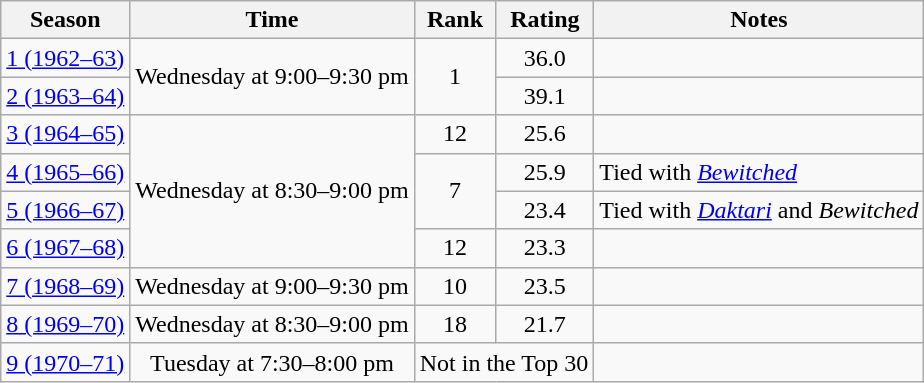<table class="wikitable plainrowheaders" style="text-align:center;">
<tr>
<th scope="col">Season</th>
<th scope="col">Time</th>
<th scope="col">Rank</th>
<th scope="col">Rating</th>
<th scope="col">Notes</th>
</tr>
<tr>
<td scope="row"><a href='#'>1 (1962–63)</a></td>
<td rowspan="2">Wednesday at 9:00–9:30 pm</td>
<td rowspan="2">1</td>
<td>36.0</td>
<td style="text-align:left;"></td>
</tr>
<tr>
<td scope="row"><a href='#'>2 (1963–64)</a></td>
<td>39.1</td>
<td style="text-align:left;"></td>
</tr>
<tr>
<td scope="row"><a href='#'>3 (1964–65)</a></td>
<td rowspan="4">Wednesday at 8:30–9:00 pm</td>
<td>12</td>
<td>25.6</td>
<td style="text-align:left;"></td>
</tr>
<tr>
<td scope="row"><a href='#'>4 (1965–66)</a></td>
<td rowspan="2">7</td>
<td>25.9</td>
<td style="text-align:left;">Tied with <em><a href='#'>Bewitched</a></em></td>
</tr>
<tr>
<td scope="row"><a href='#'>5 (1966–67)</a></td>
<td>23.4</td>
<td style="text-align:left;">Tied with <em><a href='#'>Daktari</a></em> and <em>Bewitched</em></td>
</tr>
<tr>
<td scope="row"><a href='#'>6 (1967–68)</a></td>
<td>12</td>
<td>23.3</td>
<td style="text-align:left;"></td>
</tr>
<tr>
<td scope="row"><a href='#'>7 (1968–69)</a></td>
<td>Wednesday at 9:00–9:30 pm</td>
<td>10</td>
<td>23.5</td>
<td style="text-align:left;"></td>
</tr>
<tr>
<td scope="row"><a href='#'>8 (1969–70)</a></td>
<td>Wednesday at 8:30–9:00 pm</td>
<td>18</td>
<td>21.7</td>
<td style="text-align:left;"></td>
</tr>
<tr>
<td scope="row"><a href='#'>9 (1970–71)</a></td>
<td>Tuesday at 7:30–8:00 pm</td>
<td colspan="2">Not in the Top 30</td>
<td style="text-align:left;"></td>
</tr>
</table>
